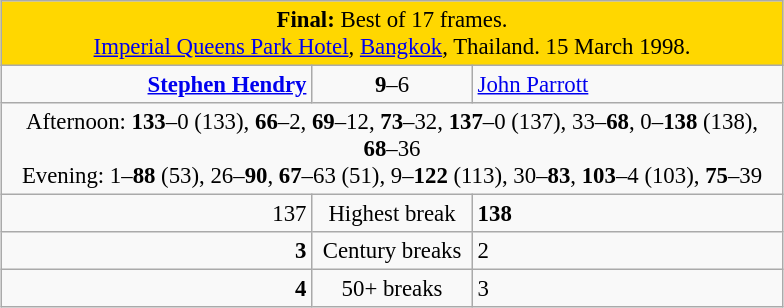<table class="wikitable" style="font-size: 95%; margin: 1em auto 1em auto;">
<tr>
<td colspan="3" align="center" bgcolor="#ffd700"><strong>Final:</strong> Best of 17 frames.<br><a href='#'>Imperial Queens Park Hotel</a>, <a href='#'>Bangkok</a>, Thailand. 15 March 1998.</td>
</tr>
<tr>
<td width="200" align="right"><strong><a href='#'>Stephen Hendry</a></strong> <br></td>
<td width="100" align="center"><strong>9</strong>–6</td>
<td width="200"><a href='#'>John Parrott</a> <br></td>
</tr>
<tr>
<td colspan="3" align="center" style="font-size: 100%">Afternoon: <strong>133</strong>–0 (133), <strong>66</strong>–2, <strong>69</strong>–12, <strong>73</strong>–32, <strong>137</strong>–0 (137), 33–<strong>68</strong>, 0–<strong>138</strong> (138), <strong>68</strong>–36<br>Evening: 1–<strong>88</strong> (53), 26–<strong>90</strong>, <strong>67</strong>–63 (51), 9–<strong>122</strong> (113), 30–<strong>83</strong>, <strong>103</strong>–4 (103), <strong>75</strong>–39</td>
</tr>
<tr>
<td align="right">137</td>
<td align="center">Highest break</td>
<td align="left"><strong>138</strong></td>
</tr>
<tr>
<td align="right"><strong>3</strong></td>
<td align="center">Century breaks</td>
<td align="left">2</td>
</tr>
<tr>
<td align="right"><strong>4</strong></td>
<td align="center">50+ breaks</td>
<td align="left">3</td>
</tr>
</table>
